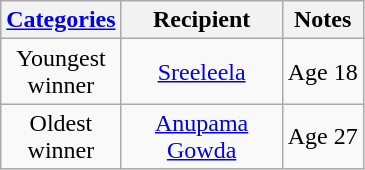<table class="wikitable" style="text-align: center">
<tr>
<th width="25"><strong><a href='#'>Categories</a></strong></th>
<th width="100">Recipient</th>
<th>Notes</th>
</tr>
<tr>
<td>Youngest winner</td>
<td><a href='#'>Sreeleela</a></td>
<td>Age 18</td>
</tr>
<tr style="height:2.5em;">
<td>Oldest winner</td>
<td><a href='#'>Anupama Gowda</a></td>
<td>Age 27</td>
</tr>
</table>
